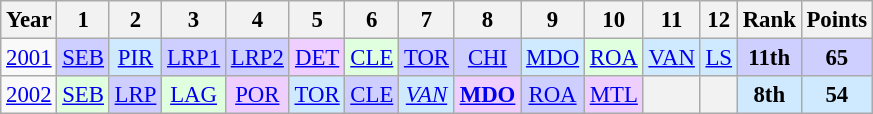<table class="wikitable" style="text-align:center; font-size:95%">
<tr>
<th>Year</th>
<th>1</th>
<th>2</th>
<th>3</th>
<th>4</th>
<th>5</th>
<th>6</th>
<th>7</th>
<th>8</th>
<th>9</th>
<th>10</th>
<th>11</th>
<th>12</th>
<th>Rank</th>
<th>Points</th>
</tr>
<tr>
<td><a href='#'>2001</a></td>
<td style="background:#CFCFFF;"><a href='#'>SEB</a><br></td>
<td style="background:#CFEAFF;"><a href='#'>PIR</a><br></td>
<td style="background:#CFCFFF;"><a href='#'>LRP1</a><br></td>
<td style="background:#CFCFFF;"><a href='#'>LRP2</a><br></td>
<td style="background:#EFCFFF;"><a href='#'>DET</a><br></td>
<td style="background:#DFFFDF;"><a href='#'>CLE</a><br></td>
<td style="background:#CFCFFF;"><a href='#'>TOR</a><br></td>
<td style="background:#CFCFFF;"><a href='#'>CHI</a><br></td>
<td style="background:#CFEAFF;"><a href='#'>MDO</a><br></td>
<td style="background:#DFFFDF;"><a href='#'>ROA</a><br></td>
<td style="background:#CFEAFF;"><a href='#'>VAN</a><br></td>
<td style="background:#CFEAFF;"><a href='#'>LS</a><br></td>
<td style="background:#CFCFFF;"><strong>11th</strong></td>
<td style="background:#CFCFFF;"><strong>65</strong></td>
</tr>
<tr>
<td><a href='#'>2002</a></td>
<td style="background:#DFFFDF;"><a href='#'>SEB</a><br></td>
<td style="background:#CFCFFF;"><a href='#'>LRP</a><br></td>
<td style="background:#DFFFDF;"><a href='#'>LAG</a><br></td>
<td style="background:#EFCFFF;"><a href='#'>POR</a><br></td>
<td style="background:#CFEAFF;"><a href='#'>TOR</a><br></td>
<td style="background:#CFCFFF;"><a href='#'>CLE</a><br></td>
<td style="background:#CFEAFF;"><em><a href='#'>VAN</a></em><br></td>
<td style="background:#EFCFFF;"><strong><a href='#'>MDO</a></strong><br></td>
<td style="background:#CFCFFF;"><a href='#'>ROA</a><br></td>
<td style="background:#EFCFFF;"><a href='#'>MTL</a><br></td>
<th></th>
<th></th>
<td style="background:#CFEAFF;"><strong>8th</strong></td>
<td style="background:#CFEAFF;"><strong>54</strong></td>
</tr>
</table>
